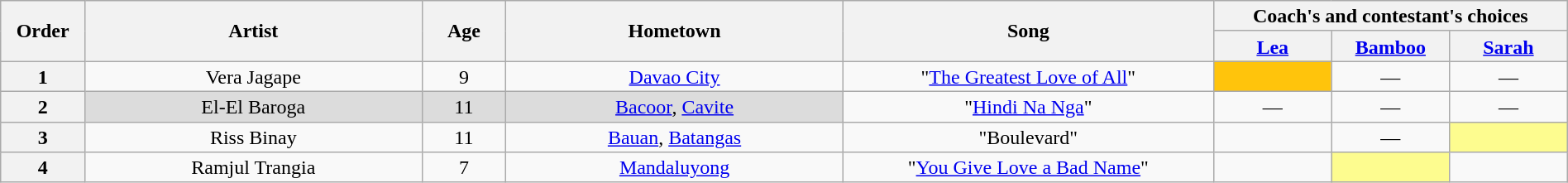<table class="wikitable" style="text-align:center; line-height:17px; width:100%;">
<tr>
<th rowspan="2" scope="col" width="05%">Order</th>
<th rowspan="2" scope="col" width="20%">Artist</th>
<th rowspan="2" scope="col" width="05%">Age</th>
<th rowspan="2" scope="col" width="20%">Hometown</th>
<th rowspan="2" scope="col" width="22%">Song</th>
<th colspan="3" scope="col" width="28%">Coach's and contestant's choices</th>
</tr>
<tr>
<th width="07%"><a href='#'>Lea</a></th>
<th width="07%"><a href='#'>Bamboo</a></th>
<th width="07%"><a href='#'>Sarah</a></th>
</tr>
<tr>
<th>1</th>
<td>Vera Jagape</td>
<td>9</td>
<td><a href='#'>Davao City</a></td>
<td>"<a href='#'>The Greatest Love of All</a>"</td>
<td style="background:#FFC40C;"><strong></strong></td>
<td>—</td>
<td>—</td>
</tr>
<tr>
<th>2</th>
<td style="background:#DCDCDC;">El-El Baroga</td>
<td style="background:#DCDCDC;">11</td>
<td style="background:#DCDCDC;"><a href='#'>Bacoor</a>, <a href='#'>Cavite</a></td>
<td>"<a href='#'>Hindi Na Nga</a>"</td>
<td>—</td>
<td>—</td>
<td>—</td>
</tr>
<tr>
<th>3</th>
<td>Riss Binay</td>
<td>11</td>
<td><a href='#'>Bauan</a>, <a href='#'>Batangas</a></td>
<td>"Boulevard"</td>
<td><strong></strong></td>
<td>—</td>
<td style="background:#fdfc8f;"><strong></strong></td>
</tr>
<tr>
<th>4</th>
<td>Ramjul Trangia</td>
<td>7</td>
<td><a href='#'>Mandaluyong</a></td>
<td>"<a href='#'>You Give Love a Bad Name</a>"</td>
<td><strong></strong></td>
<td style="background:#fdfc8f;"><strong></strong></td>
<td><strong></strong></td>
</tr>
</table>
